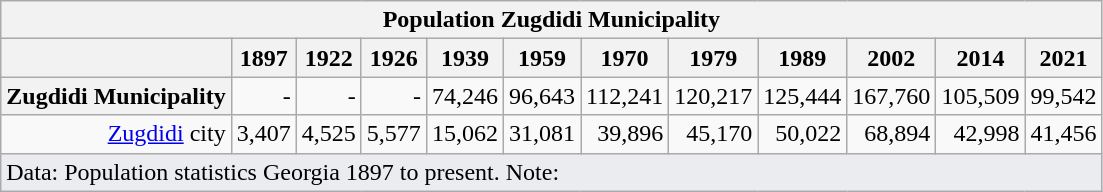<table class="wikitable" style="text-align:right">
<tr>
<th colspan=19>Population Zugdidi Municipality</th>
</tr>
<tr>
<th></th>
<th>1897</th>
<th>1922</th>
<th>1926</th>
<th>1939</th>
<th>1959</th>
<th>1970</th>
<th>1979</th>
<th>1989</th>
<th>2002</th>
<th>2014</th>
<th>2021</th>
</tr>
<tr>
<th>Zugdidi Municipality</th>
<td>-</td>
<td>-</td>
<td>-</td>
<td>74,246</td>
<td> 96,643</td>
<td> 112,241</td>
<td> 120,217</td>
<td> 125,444</td>
<td> 167,760</td>
<td> 105,509</td>
<td> 99,542</td>
</tr>
<tr>
<td><a href='#'>Zugdidi</a> city</td>
<td>3,407</td>
<td> 4,525</td>
<td> 5,577</td>
<td> 15,062</td>
<td> 31,081</td>
<td> 39,896</td>
<td> 45,170</td>
<td> 50,022</td>
<td> 68,894</td>
<td> 42,998</td>
<td> 41,456</td>
</tr>
<tr>
<td colspan=15 class="wikitable" style="align:left;text-align:left;background-color:#eaecf0">Data: Population statistics Georgia 1897 to present.  Note:</td>
</tr>
</table>
